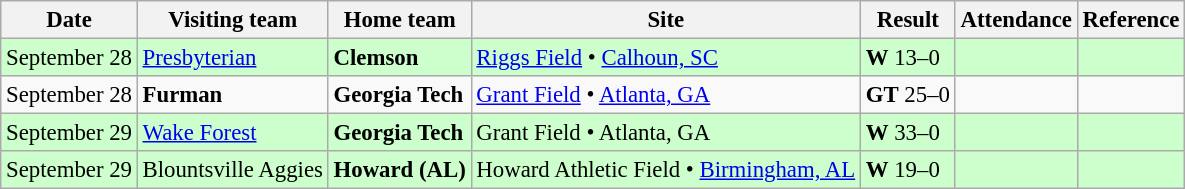<table class="wikitable" style="font-size:95%;">
<tr>
<th>Date</th>
<th>Visiting team</th>
<th>Home team</th>
<th>Site</th>
<th>Result</th>
<th>Attendance</th>
<th class="unsortable">Reference</th>
</tr>
<tr bgcolor=ccffcc>
<td>September 28</td>
<td><a href='#'>Presbyterian</a></td>
<td><strong>Clemson</strong></td>
<td><a href='#'>Riggs Field</a> • <a href='#'>Calhoun, SC</a></td>
<td><strong>W</strong> 13–0</td>
<td></td>
<td></td>
</tr>
<tr bgcolor=>
<td>September 28</td>
<td><strong>Furman</strong></td>
<td><strong>Georgia Tech</strong></td>
<td><a href='#'>Grant Field</a> • <a href='#'>Atlanta, GA</a></td>
<td><strong>GT</strong> 25–0</td>
<td></td>
<td></td>
</tr>
<tr bgcolor=ccffcc>
<td>September 29</td>
<td><a href='#'>Wake Forest</a></td>
<td><strong>Georgia Tech</strong></td>
<td>Grant Field • Atlanta, GA</td>
<td><strong>W</strong> 33–0</td>
<td></td>
<td></td>
</tr>
<tr bgcolor=ccffcc>
<td>September 29</td>
<td>Blountsville Aggies</td>
<td><strong>Howard (AL)</strong></td>
<td>Howard Athletic Field • <a href='#'>Birmingham, AL</a></td>
<td><strong>W</strong> 19–0</td>
<td></td>
<td></td>
</tr>
</table>
